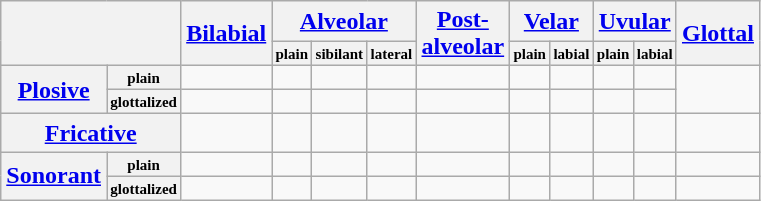<table class="wikitable" style="text-align:center">
<tr>
<th rowspan="2" colspan="2"></th>
<th rowspan="2"><a href='#'>Bilabial</a></th>
<th colspan="3"><a href='#'>Alveolar</a></th>
<th rowspan="2"><a href='#'>Post-<br>alveolar</a></th>
<th colspan="2"><a href='#'>Velar</a></th>
<th colspan="2"><a href='#'>Uvular</a></th>
<th rowspan="2"><a href='#'>Glottal</a></th>
</tr>
<tr style="font-size: x-small">
<th>plain</th>
<th>sibilant</th>
<th>lateral</th>
<th>plain</th>
<th>labial</th>
<th>plain</th>
<th>labial</th>
</tr>
<tr>
<th rowspan="2"><a href='#'>Plosive</a></th>
<th style="font-size: x-small;">plain</th>
<td></td>
<td></td>
<td> </td>
<td></td>
<td> </td>
<td></td>
<td></td>
<td></td>
<td></td>
<td rowspan="2"></td>
</tr>
<tr>
<th style="font-size: x-small;">glottalized</th>
<td></td>
<td></td>
<td> </td>
<td> </td>
<td> </td>
<td></td>
<td> </td>
<td></td>
<td> </td>
</tr>
<tr>
<th colspan="2"><a href='#'>Fricative</a></th>
<td></td>
<td></td>
<td></td>
<td></td>
<td> </td>
<td></td>
<td></td>
<td> </td>
<td> </td>
<td></td>
</tr>
<tr>
<th rowspan="2"><a href='#'>Sonorant</a></th>
<th style="font-size: x-small;">plain</th>
<td></td>
<td></td>
<td></td>
<td></td>
<td> </td>
<td></td>
<td></td>
<td> </td>
<td></td>
<td></td>
</tr>
<tr>
<th style="font-size: x-small;">glottalized</th>
<td> </td>
<td> </td>
<td></td>
<td> </td>
<td> </td>
<td></td>
<td> </td>
<td> </td>
<td></td>
<td></td>
</tr>
</table>
